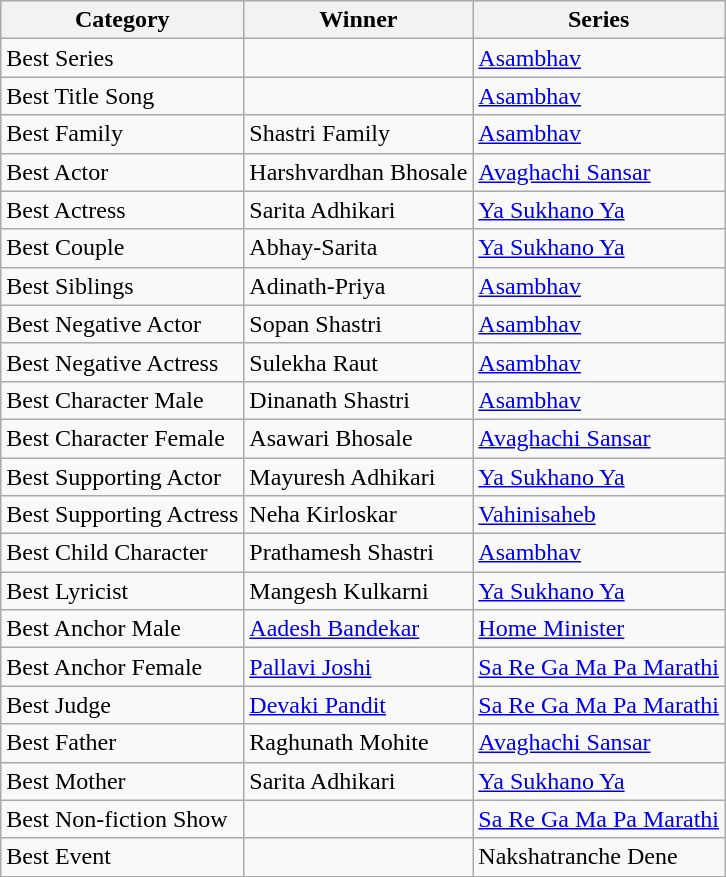<table class="wikitable sortable">
<tr>
<th>Category</th>
<th>Winner</th>
<th>Series</th>
</tr>
<tr>
<td>Best Series</td>
<td></td>
<td><a href='#'>Asambhav</a></td>
</tr>
<tr>
<td>Best Title Song</td>
<td></td>
<td><a href='#'>Asambhav</a></td>
</tr>
<tr>
<td>Best Family</td>
<td>Shastri Family</td>
<td><a href='#'>Asambhav</a></td>
</tr>
<tr>
<td>Best Actor</td>
<td>Harshvardhan Bhosale</td>
<td><a href='#'>Avaghachi Sansar</a></td>
</tr>
<tr>
<td>Best Actress</td>
<td>Sarita Adhikari</td>
<td><a href='#'>Ya Sukhano Ya</a></td>
</tr>
<tr>
<td>Best Couple</td>
<td>Abhay-Sarita</td>
<td><a href='#'>Ya Sukhano Ya</a></td>
</tr>
<tr>
<td>Best Siblings</td>
<td>Adinath-Priya</td>
<td><a href='#'>Asambhav</a></td>
</tr>
<tr>
<td>Best Negative Actor</td>
<td>Sopan Shastri</td>
<td><a href='#'>Asambhav</a></td>
</tr>
<tr>
<td>Best Negative Actress</td>
<td>Sulekha Raut</td>
<td><a href='#'>Asambhav</a></td>
</tr>
<tr>
<td>Best Character Male</td>
<td>Dinanath Shastri</td>
<td><a href='#'>Asambhav</a></td>
</tr>
<tr>
<td>Best Character Female</td>
<td>Asawari Bhosale</td>
<td><a href='#'>Avaghachi Sansar</a></td>
</tr>
<tr>
<td>Best Supporting Actor</td>
<td>Mayuresh Adhikari</td>
<td><a href='#'>Ya Sukhano Ya</a></td>
</tr>
<tr>
<td>Best Supporting Actress</td>
<td>Neha Kirloskar</td>
<td><a href='#'>Vahinisaheb</a></td>
</tr>
<tr>
<td>Best Child Character</td>
<td>Prathamesh Shastri</td>
<td><a href='#'>Asambhav</a></td>
</tr>
<tr>
<td>Best Lyricist</td>
<td>Mangesh Kulkarni</td>
<td><a href='#'>Ya Sukhano Ya</a></td>
</tr>
<tr>
<td>Best Anchor Male</td>
<td><a href='#'>Aadesh Bandekar</a></td>
<td><a href='#'>Home Minister</a></td>
</tr>
<tr>
<td>Best Anchor Female</td>
<td><a href='#'>Pallavi Joshi</a></td>
<td><a href='#'>Sa Re Ga Ma Pa Marathi</a></td>
</tr>
<tr>
<td>Best Judge</td>
<td><a href='#'>Devaki Pandit</a></td>
<td><a href='#'>Sa Re Ga Ma Pa Marathi</a></td>
</tr>
<tr>
<td>Best Father</td>
<td>Raghunath Mohite</td>
<td><a href='#'>Avaghachi Sansar</a></td>
</tr>
<tr>
<td>Best Mother</td>
<td>Sarita Adhikari</td>
<td><a href='#'>Ya Sukhano Ya</a></td>
</tr>
<tr>
<td>Best Non-fiction Show</td>
<td></td>
<td><a href='#'>Sa Re Ga Ma Pa Marathi</a></td>
</tr>
<tr>
<td>Best Event</td>
<td></td>
<td>Nakshatranche Dene</td>
</tr>
</table>
